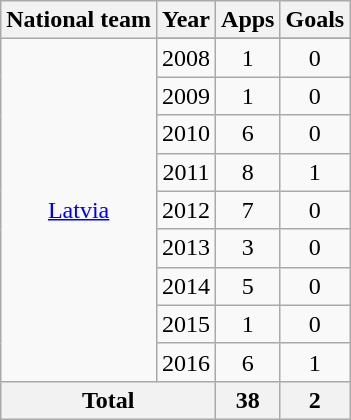<table class="wikitable" style="text-align: center;">
<tr>
<th>National team</th>
<th>Year</th>
<th>Apps</th>
<th>Goals</th>
</tr>
<tr>
<td rowspan="10"><a href='#'>Latvia</a></td>
</tr>
<tr>
<td>2008</td>
<td>1</td>
<td>0</td>
</tr>
<tr>
<td>2009</td>
<td>1</td>
<td>0</td>
</tr>
<tr>
<td>2010</td>
<td>6</td>
<td>0</td>
</tr>
<tr>
<td>2011</td>
<td>8</td>
<td>1</td>
</tr>
<tr>
<td>2012</td>
<td>7</td>
<td>0</td>
</tr>
<tr>
<td>2013</td>
<td>3</td>
<td>0</td>
</tr>
<tr>
<td>2014</td>
<td>5</td>
<td>0</td>
</tr>
<tr>
<td>2015</td>
<td>1</td>
<td>0</td>
</tr>
<tr>
<td>2016</td>
<td>6</td>
<td>1</td>
</tr>
<tr>
<th colspan="2">Total</th>
<th>38</th>
<th>2</th>
</tr>
</table>
